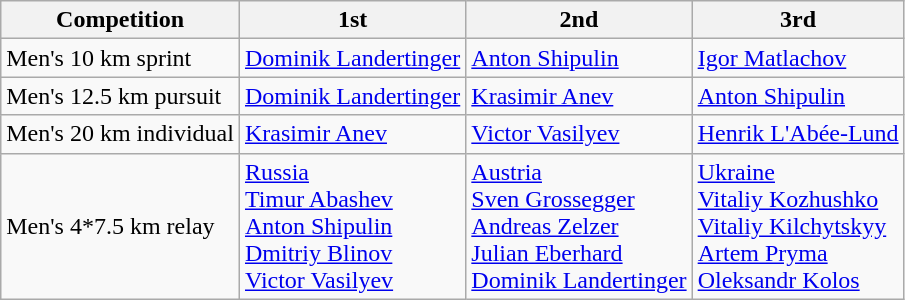<table class="wikitable">
<tr>
<th>Competition</th>
<th>1st</th>
<th>2nd</th>
<th>3rd</th>
</tr>
<tr>
<td>Men's 10 km sprint</td>
<td> <a href='#'>Dominik Landertinger</a></td>
<td> <a href='#'>Anton Shipulin</a></td>
<td> <a href='#'>Igor Matlachov</a></td>
</tr>
<tr>
<td>Men's 12.5 km pursuit</td>
<td> <a href='#'>Dominik Landertinger</a></td>
<td> <a href='#'>Krasimir Anev</a></td>
<td> <a href='#'>Anton Shipulin</a></td>
</tr>
<tr>
<td>Men's 20 km individual</td>
<td> <a href='#'>Krasimir Anev</a></td>
<td> <a href='#'>Victor Vasilyev</a></td>
<td> <a href='#'>Henrik L'Abée-Lund</a></td>
</tr>
<tr>
<td>Men's 4*7.5 km relay</td>
<td> <a href='#'>Russia</a><br><a href='#'>Timur Abashev</a><br><a href='#'>Anton Shipulin</a><br><a href='#'>Dmitriy Blinov</a><br><a href='#'>Victor Vasilyev</a></td>
<td> <a href='#'>Austria</a><br><a href='#'>Sven Grossegger</a><br><a href='#'>Andreas Zelzer</a><br><a href='#'>Julian Eberhard</a><br><a href='#'>Dominik Landertinger</a></td>
<td> <a href='#'>Ukraine</a><br><a href='#'>Vitaliy Kozhushko</a><br><a href='#'>Vitaliy Kilchytskyy</a><br><a href='#'>Artem Pryma</a><br><a href='#'>Oleksandr Kolos</a></td>
</tr>
</table>
